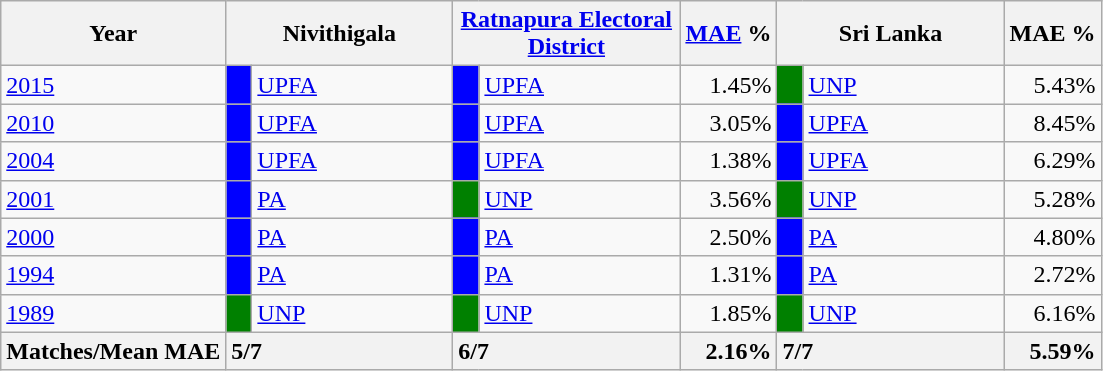<table class="wikitable">
<tr>
<th>Year</th>
<th colspan="2" width="144px">Nivithigala</th>
<th colspan="2" width="144px"><a href='#'>Ratnapura Electoral District</a></th>
<th><a href='#'>MAE</a> %</th>
<th colspan="2" width="144px">Sri Lanka</th>
<th>MAE %</th>
</tr>
<tr>
<td><a href='#'>2015</a></td>
<td style="background-color:blue;" width="10px"></td>
<td style="text-align:left;"><a href='#'>UPFA</a></td>
<td style="background-color:blue;" width="10px"></td>
<td style="text-align:left;"><a href='#'>UPFA</a></td>
<td style="text-align:right;">1.45%</td>
<td style="background-color:green;" width="10px"></td>
<td style="text-align:left;"><a href='#'>UNP</a></td>
<td style="text-align:right;">5.43%</td>
</tr>
<tr>
<td><a href='#'>2010</a></td>
<td style="background-color:blue;" width="10px"></td>
<td style="text-align:left;"><a href='#'>UPFA</a></td>
<td style="background-color:blue;" width="10px"></td>
<td style="text-align:left;"><a href='#'>UPFA</a></td>
<td style="text-align:right;">3.05%</td>
<td style="background-color:blue;" width="10px"></td>
<td style="text-align:left;"><a href='#'>UPFA</a></td>
<td style="text-align:right;">8.45%</td>
</tr>
<tr>
<td><a href='#'>2004</a></td>
<td style="background-color:blue;" width="10px"></td>
<td style="text-align:left;"><a href='#'>UPFA</a></td>
<td style="background-color:blue;" width="10px"></td>
<td style="text-align:left;"><a href='#'>UPFA</a></td>
<td style="text-align:right;">1.38%</td>
<td style="background-color:blue;" width="10px"></td>
<td style="text-align:left;"><a href='#'>UPFA</a></td>
<td style="text-align:right;">6.29%</td>
</tr>
<tr>
<td><a href='#'>2001</a></td>
<td style="background-color:blue;" width="10px"></td>
<td style="text-align:left;"><a href='#'>PA</a></td>
<td style="background-color:green;" width="10px"></td>
<td style="text-align:left;"><a href='#'>UNP</a></td>
<td style="text-align:right;">3.56%</td>
<td style="background-color:green;" width="10px"></td>
<td style="text-align:left;"><a href='#'>UNP</a></td>
<td style="text-align:right;">5.28%</td>
</tr>
<tr>
<td><a href='#'>2000</a></td>
<td style="background-color:blue;" width="10px"></td>
<td style="text-align:left;"><a href='#'>PA</a></td>
<td style="background-color:blue;" width="10px"></td>
<td style="text-align:left;"><a href='#'>PA</a></td>
<td style="text-align:right;">2.50%</td>
<td style="background-color:blue;" width="10px"></td>
<td style="text-align:left;"><a href='#'>PA</a></td>
<td style="text-align:right;">4.80%</td>
</tr>
<tr>
<td><a href='#'>1994</a></td>
<td style="background-color:blue;" width="10px"></td>
<td style="text-align:left;"><a href='#'>PA</a></td>
<td style="background-color:blue;" width="10px"></td>
<td style="text-align:left;"><a href='#'>PA</a></td>
<td style="text-align:right;">1.31%</td>
<td style="background-color:blue;" width="10px"></td>
<td style="text-align:left;"><a href='#'>PA</a></td>
<td style="text-align:right;">2.72%</td>
</tr>
<tr>
<td><a href='#'>1989</a></td>
<td style="background-color:green;" width="10px"></td>
<td style="text-align:left;"><a href='#'>UNP</a></td>
<td style="background-color:green;" width="10px"></td>
<td style="text-align:left;"><a href='#'>UNP</a></td>
<td style="text-align:right;">1.85%</td>
<td style="background-color:green;" width="10px"></td>
<td style="text-align:left;"><a href='#'>UNP</a></td>
<td style="text-align:right;">6.16%</td>
</tr>
<tr>
<th>Matches/Mean MAE</th>
<th style="text-align:left;"colspan="2" width="144px">5/7</th>
<th style="text-align:left;"colspan="2" width="144px">6/7</th>
<th style="text-align:right;">2.16%</th>
<th style="text-align:left;"colspan="2" width="144px">7/7</th>
<th style="text-align:right;">5.59%</th>
</tr>
</table>
